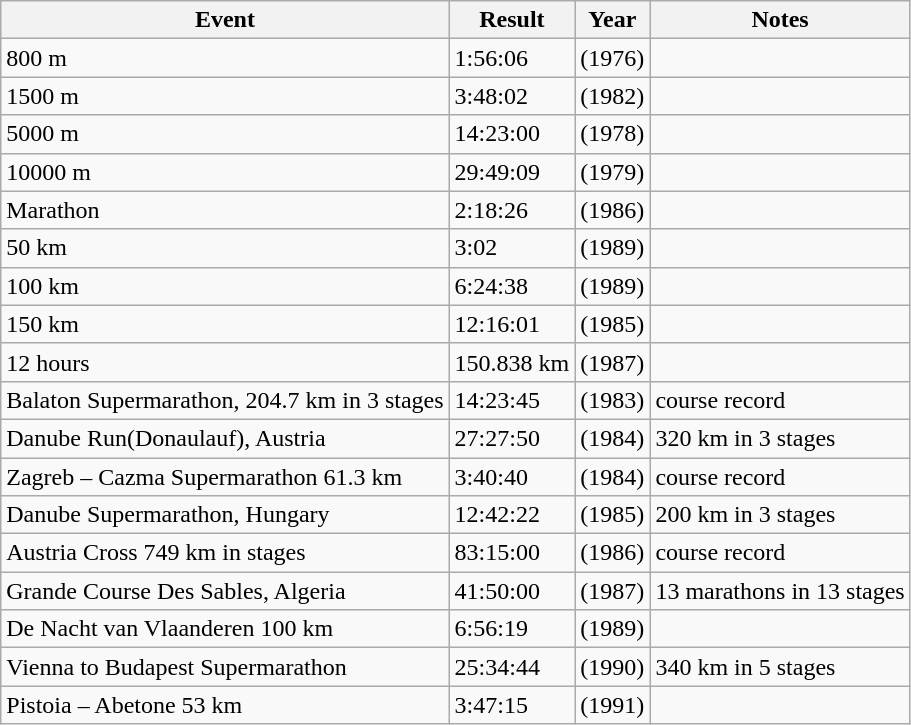<table class="wikitable">
<tr>
<th>Event</th>
<th>Result</th>
<th>Year</th>
<th>Notes</th>
</tr>
<tr>
<td>800 m</td>
<td>1:56:06</td>
<td>(1976)</td>
<td></td>
</tr>
<tr |->
<td>1500 m</td>
<td>3:48:02</td>
<td>(1982)</td>
<td></td>
</tr>
<tr |->
<td>5000 m</td>
<td>14:23:00</td>
<td>(1978)</td>
<td></td>
</tr>
<tr>
<td>10000 m</td>
<td>29:49:09</td>
<td>(1979)</td>
<td></td>
</tr>
<tr>
<td>Marathon</td>
<td>2:18:26</td>
<td>(1986)</td>
<td></td>
</tr>
<tr>
<td>50 km</td>
<td>3:02</td>
<td>(1989)</td>
<td></td>
</tr>
<tr>
<td>100 km</td>
<td>6:24:38</td>
<td>(1989)</td>
<td></td>
</tr>
<tr>
<td>150 km</td>
<td>12:16:01</td>
<td>(1985)</td>
<td></td>
</tr>
<tr>
<td>12 hours</td>
<td>150.838 km</td>
<td>(1987)</td>
<td></td>
</tr>
<tr>
<td>Balaton Supermarathon, 204.7 km in 3 stages</td>
<td>14:23:45</td>
<td>(1983)</td>
<td>course record</td>
</tr>
<tr>
<td>Danube Run(Donaulauf), Austria</td>
<td>27:27:50</td>
<td>(1984)</td>
<td>320 km  in 3 stages</td>
</tr>
<tr>
<td>Zagreb – Cazma Supermarathon 61.3 km</td>
<td>3:40:40</td>
<td>(1984)</td>
<td>course record</td>
</tr>
<tr>
<td>Danube Supermarathon, Hungary</td>
<td>12:42:22</td>
<td>(1985)</td>
<td>200 km  in 3 stages</td>
</tr>
<tr>
<td>Austria Cross 749 km in stages</td>
<td>83:15:00</td>
<td>(1986)</td>
<td>course record</td>
</tr>
<tr>
<td>Grande Course Des Sables, Algeria</td>
<td>41:50:00</td>
<td>(1987)</td>
<td>13 marathons in 13 stages</td>
</tr>
<tr>
<td>De Nacht van Vlaanderen 100 km</td>
<td>6:56:19</td>
<td>(1989)</td>
<td></td>
</tr>
<tr>
<td>Vienna to Budapest Supermarathon</td>
<td>25:34:44</td>
<td>(1990)</td>
<td>340 km  in 5 stages</td>
</tr>
<tr>
<td>Pistoia – Abetone 53 km</td>
<td>3:47:15</td>
<td>(1991)</td>
<td></td>
</tr>
</table>
